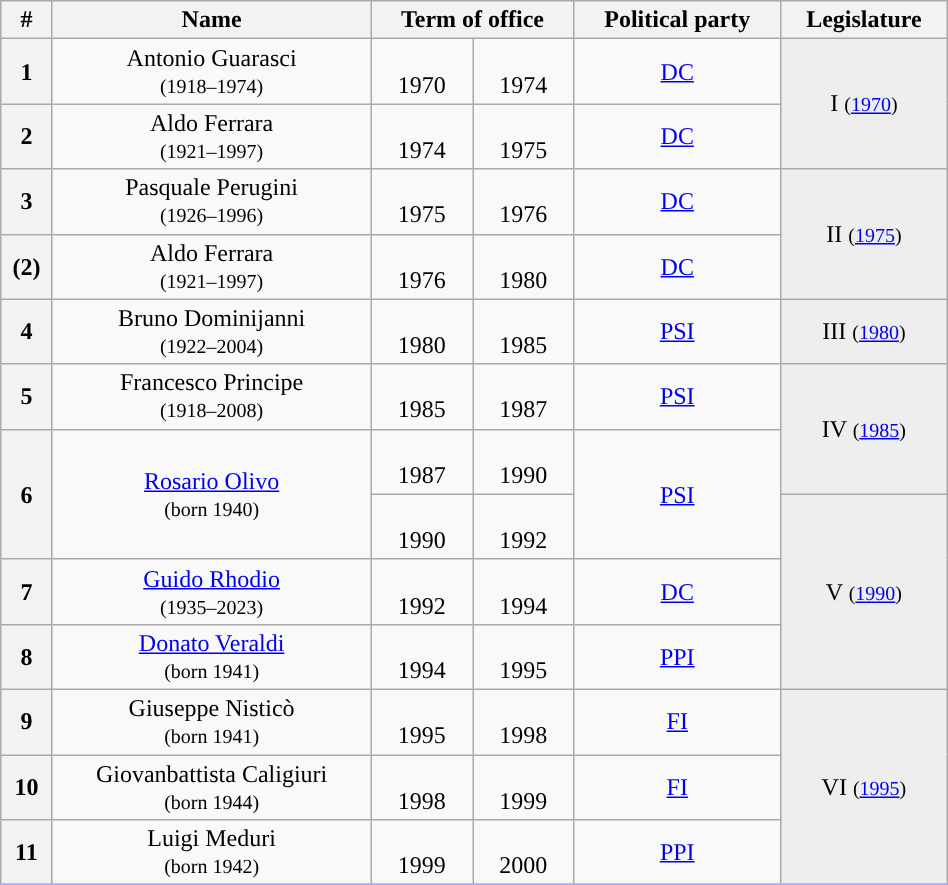<table class="wikitable" style="text-align:center; width:50%; border:1px #AAAAFF solid">
<tr>
<th>#</th>
<th>Name</th>
<th colspan=2>Term of office</th>
<th>Political party</th>
<th>Legislature</th>
</tr>
<tr>
<th style="background:">1</th>
<td>Antonio Guarasci<br><small>(1918–1974)</small></td>
<td><br>1970</td>
<td><br>1974</td>
<td><a href='#'>DC</a></td>
<td rowspan=2 bgcolor=#EEEEEE>I <small>(<a href='#'>1970</a>)</small></td>
</tr>
<tr>
<th style="background:">2</th>
<td>Aldo Ferrara<br><small>(1921–1997)</small></td>
<td><br>1974</td>
<td><br>1975</td>
<td><a href='#'>DC</a></td>
</tr>
<tr>
<th style="background:">3</th>
<td>Pasquale Perugini<br><small>(1926–1996)</small></td>
<td><br>1975</td>
<td><br>1976</td>
<td><a href='#'>DC</a></td>
<td rowspan=2 bgcolor=#EEEEEE>II <small>(<a href='#'>1975</a>)</small></td>
</tr>
<tr>
<th style="background:">(2)</th>
<td>Aldo Ferrara<br><small>(1921–1997)</small></td>
<td><br>1976</td>
<td><br>1980</td>
<td><a href='#'>DC</a></td>
</tr>
<tr>
<th style="background:">4</th>
<td>Bruno Dominijanni<br><small>(1922–2004)</small></td>
<td><br>1980</td>
<td><br>1985</td>
<td><a href='#'>PSI</a></td>
<td bgcolor=#EEEEEE>III <small>(<a href='#'>1980</a>)</small></td>
</tr>
<tr>
<th style="background:">5</th>
<td>Francesco Principe<br><small>(1918–2008)</small></td>
<td><br>1985</td>
<td><br>1987</td>
<td><a href='#'>PSI</a></td>
<td rowspan=2 bgcolor=#EEEEEE>IV <small>(<a href='#'>1985</a>)</small></td>
</tr>
<tr>
<th rowspan=2 style="background:">6</th>
<td rowspan=2><a href='#'>Rosario Olivo</a><br><small>(born 1940)</small></td>
<td><br>1987</td>
<td><br>1990</td>
<td rowspan=2><a href='#'>PSI</a></td>
</tr>
<tr>
<td><br>1990</td>
<td><br>1992</td>
<td rowspan=3 bgcolor=#EEEEEE>V <small>(<a href='#'>1990</a>)</small></td>
</tr>
<tr>
<th style="background:">7</th>
<td><a href='#'>Guido Rhodio</a><br><small>(1935–2023)</small></td>
<td><br>1992</td>
<td><br>1994</td>
<td><a href='#'>DC</a></td>
</tr>
<tr>
<th style="background:">8</th>
<td><a href='#'>Donato Veraldi</a><br><small>(born 1941)</small></td>
<td><br>1994</td>
<td><br>1995</td>
<td><a href='#'>PPI</a></td>
</tr>
<tr>
<th style="background:">9</th>
<td>Giuseppe Nisticò<br><small>(born 1941)</small></td>
<td><br>1995</td>
<td><br>1998</td>
<td><a href='#'>FI</a></td>
<td rowspan=3 bgcolor=#EEEEEE>VI <small>(<a href='#'>1995</a>)</small></td>
</tr>
<tr>
<th style="background:">10</th>
<td>Giovanbattista Caligiuri<br><small>(born 1944)</small></td>
<td><br>1998</td>
<td><br>1999</td>
<td><a href='#'>FI</a></td>
</tr>
<tr>
<th style="background:">11</th>
<td>Luigi Meduri<br><small>(born 1942)</small></td>
<td><br>1999</td>
<td><br>2000</td>
<td><a href='#'>PPI</a></td>
</tr>
<tr>
</tr>
</table>
